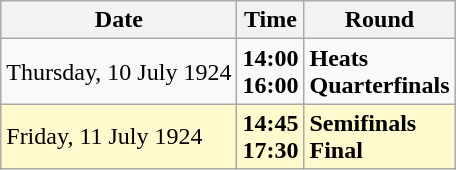<table class="wikitable">
<tr>
<th>Date</th>
<th>Time</th>
<th>Round</th>
</tr>
<tr>
<td>Thursday, 10 July 1924</td>
<td><strong>14:00</strong> <br> <strong>16:00</strong></td>
<td><strong>Heats</strong> <br> <strong>Quarterfinals</strong></td>
</tr>
<tr>
<td style=background:lemonchiffon>Friday, 11 July 1924</td>
<td style=background:lemonchiffon><strong>14:45</strong> <br> <strong>17:30</strong></td>
<td style=background:lemonchiffon><strong>Semifinals</strong> <br> <strong>Final</strong></td>
</tr>
</table>
